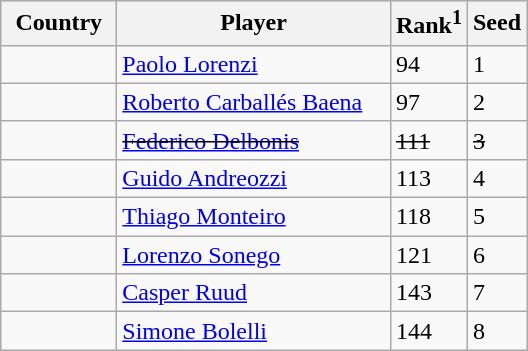<table class="sortable wikitable">
<tr>
<th width="70">Country</th>
<th width="175">Player</th>
<th>Rank<sup>1</sup></th>
<th>Seed</th>
</tr>
<tr>
<td></td>
<td><a href='#'>Paolo Lorenzi</a></td>
<td>94</td>
<td>1</td>
</tr>
<tr>
<td></td>
<td><a href='#'>Roberto Carballés Baena</a></td>
<td>97</td>
<td>2</td>
</tr>
<tr>
<td><s></s></td>
<td><s><a href='#'>Federico Delbonis</a></s></td>
<td><s>111</s></td>
<td><s>3</s></td>
</tr>
<tr>
<td></td>
<td><a href='#'>Guido Andreozzi</a></td>
<td>113</td>
<td>4</td>
</tr>
<tr>
<td></td>
<td><a href='#'>Thiago Monteiro</a></td>
<td>118</td>
<td>5</td>
</tr>
<tr>
<td></td>
<td><a href='#'>Lorenzo Sonego</a></td>
<td>121</td>
<td>6</td>
</tr>
<tr>
<td></td>
<td><a href='#'>Casper Ruud</a></td>
<td>143</td>
<td>7</td>
</tr>
<tr>
<td></td>
<td><a href='#'>Simone Bolelli</a></td>
<td>144</td>
<td>8</td>
</tr>
</table>
